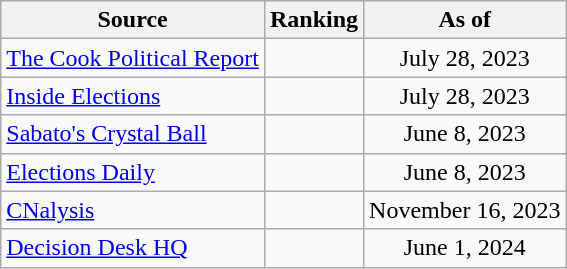<table class="wikitable" style="text-align:center">
<tr>
<th>Source</th>
<th>Ranking</th>
<th>As of</th>
</tr>
<tr>
<td align=left><a href='#'>The Cook Political Report</a></td>
<td></td>
<td>July 28, 2023</td>
</tr>
<tr>
<td align=left><a href='#'>Inside Elections</a></td>
<td></td>
<td>July 28, 2023</td>
</tr>
<tr>
<td align=left><a href='#'>Sabato's Crystal Ball</a></td>
<td></td>
<td>June 8, 2023</td>
</tr>
<tr>
<td align=left><a href='#'>Elections Daily</a></td>
<td></td>
<td>June 8, 2023</td>
</tr>
<tr>
<td align=left><a href='#'>CNalysis</a></td>
<td></td>
<td>November 16, 2023</td>
</tr>
<tr>
<td align=left><a href='#'>Decision Desk HQ</a></td>
<td></td>
<td>June 1, 2024</td>
</tr>
</table>
